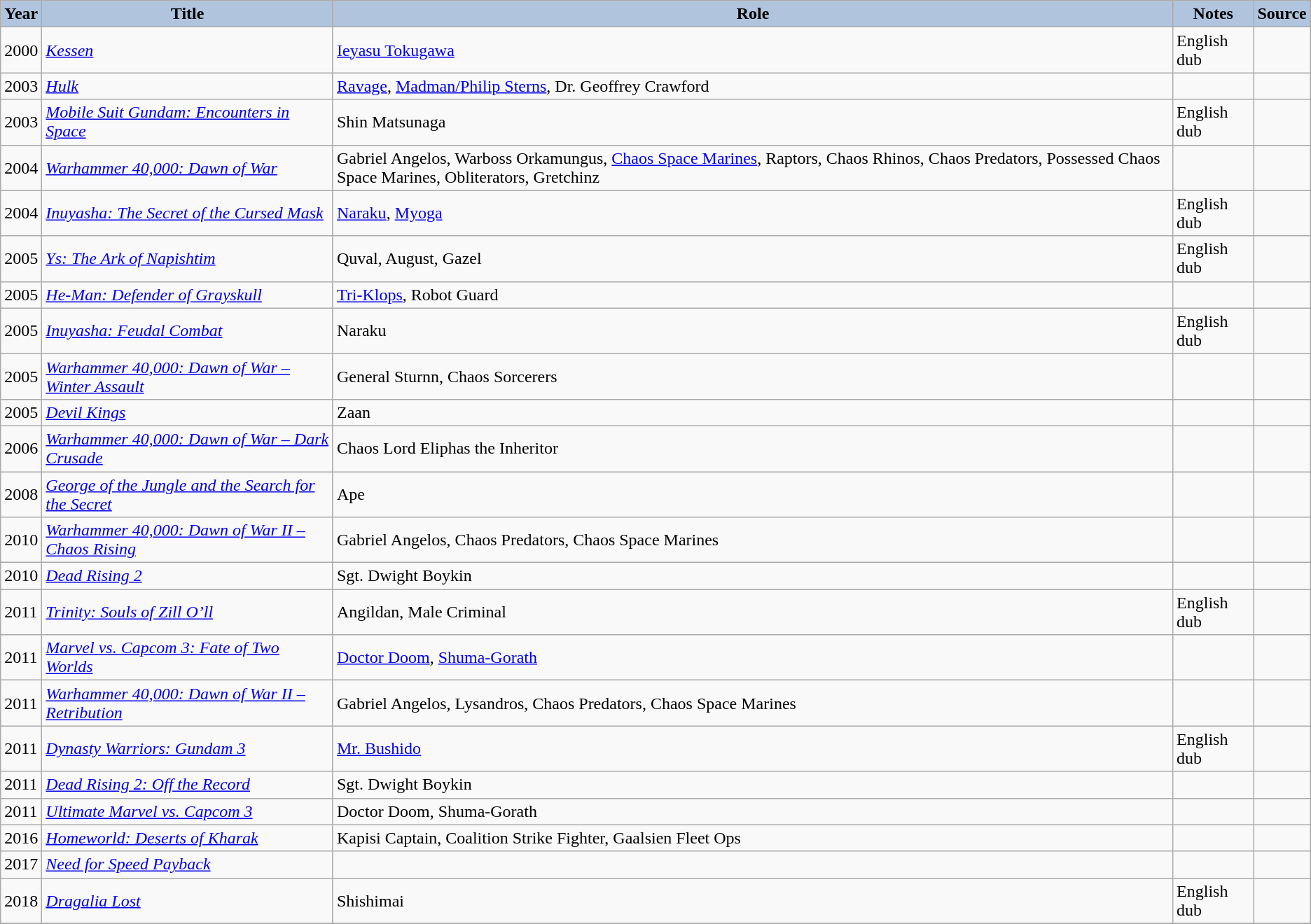<table class="wikitable sortable plainrowheaders" style="width=100%; font-size: 100%;">
<tr>
<th style="background:#b0c4de;">Year</th>
<th style="background:#b0c4de;">Title</th>
<th style="background:#b0c4de;">Role</th>
<th style="background:#b0c4de;">Notes</th>
<th style="background:#b0c4de;">Source</th>
</tr>
<tr>
<td>2000</td>
<td><em><a href='#'>Kessen</a></em></td>
<td><a href='#'>Ieyasu Tokugawa</a></td>
<td>English dub</td>
<td></td>
</tr>
<tr>
<td>2003</td>
<td><em><a href='#'>Hulk</a></em></td>
<td><a href='#'>Ravage</a>, <a href='#'>Madman/Philip Sterns</a>, Dr. Geoffrey Crawford</td>
<td></td>
</tr>
<tr>
<td>2003</td>
<td><em><a href='#'>Mobile Suit Gundam: Encounters in Space</a></em></td>
<td>Shin Matsunaga</td>
<td>English dub</td>
<td></td>
</tr>
<tr>
<td>2004</td>
<td><em><a href='#'>Warhammer 40,000: Dawn of War</a></em></td>
<td>Gabriel Angelos, Warboss Orkamungus, <a href='#'>Chaos Space Marines</a>, Raptors, Chaos Rhinos, Chaos Predators, Possessed Chaos Space Marines, Obliterators, Gretchinz</td>
<td></td>
<td></td>
</tr>
<tr>
<td>2004</td>
<td><em><a href='#'>Inuyasha: The Secret of the Cursed Mask</a></em></td>
<td><a href='#'>Naraku</a>, <a href='#'>Myoga</a></td>
<td>English dub</td>
<td></td>
</tr>
<tr>
<td>2005</td>
<td><em><a href='#'>Ys: The Ark of Napishtim</a></em></td>
<td>Quval, August, Gazel</td>
<td>English dub</td>
<td></td>
</tr>
<tr>
<td>2005</td>
<td><em><a href='#'>He-Man: Defender of Grayskull</a></em></td>
<td><a href='#'>Tri-Klops</a>, Robot Guard</td>
<td></td>
<td></td>
</tr>
<tr>
<td>2005</td>
<td><em><a href='#'>Inuyasha: Feudal Combat</a></em></td>
<td>Naraku</td>
<td>English dub</td>
<td></td>
</tr>
<tr>
<td>2005</td>
<td><em><a href='#'>Warhammer 40,000: Dawn of War – Winter Assault</a></em></td>
<td>General Sturnn, Chaos Sorcerers</td>
<td></td>
<td></td>
</tr>
<tr>
<td>2005</td>
<td><em><a href='#'>Devil Kings</a></em></td>
<td>Zaan</td>
<td></td>
<td></td>
</tr>
<tr>
<td>2006</td>
<td><em><a href='#'>Warhammer 40,000: Dawn of War – Dark Crusade</a></em></td>
<td>Chaos Lord Eliphas the Inheritor</td>
<td></td>
<td></td>
</tr>
<tr>
<td>2008</td>
<td><em><a href='#'>George of the Jungle and the Search for the Secret</a></em></td>
<td>Ape</td>
<td></td>
<td></td>
</tr>
<tr>
<td>2010</td>
<td><em><a href='#'>Warhammer 40,000: Dawn of War II – Chaos Rising</a></em></td>
<td>Gabriel Angelos, Chaos Predators, Chaos Space Marines</td>
<td></td>
<td></td>
</tr>
<tr>
<td>2010</td>
<td><em><a href='#'>Dead Rising 2</a></em></td>
<td>Sgt. Dwight Boykin</td>
<td></td>
<td></td>
</tr>
<tr>
<td>2011</td>
<td><em><a href='#'>Trinity: Souls of Zill O’ll</a></em></td>
<td>Angildan, Male Criminal</td>
<td>English dub</td>
<td></td>
</tr>
<tr>
<td>2011</td>
<td><em><a href='#'>Marvel vs. Capcom 3: Fate of Two Worlds</a></em></td>
<td><a href='#'>Doctor Doom</a>, <a href='#'>Shuma-Gorath</a></td>
<td></td>
<td></td>
</tr>
<tr>
<td>2011</td>
<td><em><a href='#'>Warhammer 40,000: Dawn of War II – Retribution</a></em></td>
<td>Gabriel Angelos, Lysandros, Chaos Predators, Chaos Space Marines</td>
<td></td>
<td> </td>
</tr>
<tr>
<td>2011</td>
<td><em><a href='#'>Dynasty Warriors: Gundam 3</a></em></td>
<td><a href='#'>Mr. Bushido</a></td>
<td>English dub</td>
<td></td>
</tr>
<tr>
<td>2011</td>
<td><em><a href='#'>Dead Rising 2: Off the Record</a></em></td>
<td>Sgt. Dwight Boykin</td>
<td></td>
<td></td>
</tr>
<tr>
<td>2011</td>
<td><em><a href='#'>Ultimate Marvel vs. Capcom 3</a></em></td>
<td>Doctor Doom, Shuma-Gorath</td>
<td></td>
<td></td>
</tr>
<tr>
<td>2016</td>
<td><em><a href='#'>Homeworld: Deserts of Kharak</a></em></td>
<td>Kapisi Captain, Coalition Strike Fighter, Gaalsien Fleet Ops</td>
<td></td>
<td> </td>
</tr>
<tr>
<td>2017</td>
<td><em><a href='#'>Need for Speed Payback</a></em></td>
<td></td>
<td></td>
<td></td>
</tr>
<tr>
<td>2018</td>
<td><em><a href='#'>Dragalia Lost</a></em></td>
<td>Shishimai</td>
<td>English dub</td>
<td></td>
</tr>
<tr>
</tr>
</table>
